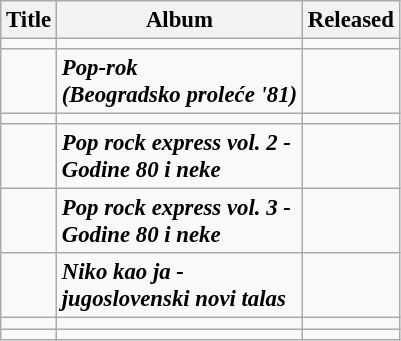<table class="wikitable" style="font-size:95%">
<tr>
<th>Title</th>
<th>Album</th>
<th>Released</th>
</tr>
<tr>
<td></td>
<td></td>
<td></td>
</tr>
<tr>
<td></td>
<td><div><strong><em>Pop-rok <br>(Beogradsko proleće '81)</em></strong></div></td>
<td></td>
</tr>
<tr>
<td></td>
<td></td>
<td></td>
</tr>
<tr>
<td></td>
<td><div><strong><em>Pop rock express vol. 2 - <br>Godine 80 i neke</em></strong></div></td>
<td></td>
</tr>
<tr>
<td></td>
<td><div><strong><em>Pop rock express vol. 3 - <br>Godine 80 i neke</em></strong></div></td>
<td></td>
</tr>
<tr>
<td></td>
<td><div><strong><em>Niko kao ja - <br>jugoslovenski novi talas</em></strong></div></td>
<td></td>
</tr>
<tr>
<td></td>
<td></td>
<td></td>
</tr>
<tr>
<td></td>
<td></td>
<td></td>
</tr>
</table>
